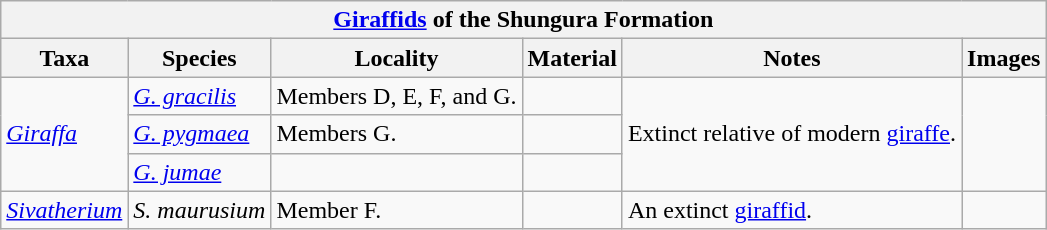<table class="wikitable" align="center">
<tr>
<th colspan="7" align="center"><strong><a href='#'>Giraffids</a></strong> of the Shungura Formation</th>
</tr>
<tr>
<th>Taxa</th>
<th>Species</th>
<th>Locality</th>
<th>Material</th>
<th>Notes</th>
<th>Images</th>
</tr>
<tr>
<td rowspan = "3"><em><a href='#'>Giraffa</a></em></td>
<td><em><a href='#'>G. gracilis</a></em></td>
<td>Members D, E, F, and G.</td>
<td></td>
<td rowspan = '3'>Extinct relative of modern <a href='#'>giraffe</a>.</td>
<td rowspan = '3'></td>
</tr>
<tr>
<td><em><a href='#'>G. pygmaea</a></em></td>
<td>Members G.</td>
<td></td>
</tr>
<tr>
<td><em><a href='#'>G. jumae</a></em></td>
<td></td>
<td></td>
</tr>
<tr>
<td><em><a href='#'>Sivatherium</a></em></td>
<td><em>S. maurusium</em></td>
<td>Member F.</td>
<td></td>
<td>An extinct <a href='#'>giraffid</a>.</td>
<td></td>
</tr>
</table>
